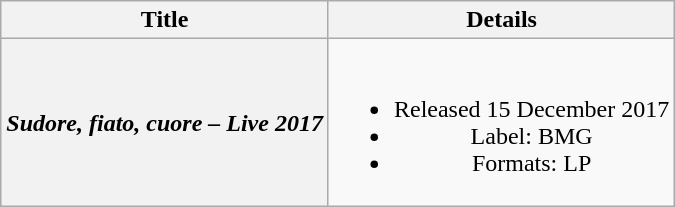<table class="wikitable plainrowheaders" style="text-align:center;">
<tr>
<th scope="col">Title</th>
<th scope="col">Details</th>
</tr>
<tr>
<th scope="row"><em>Sudore, fiato, cuore – Live 2017</em></th>
<td><br><ul><li>Released 15 December 2017</li><li>Label: BMG</li><li>Formats: LP</li></ul></td>
</tr>
</table>
